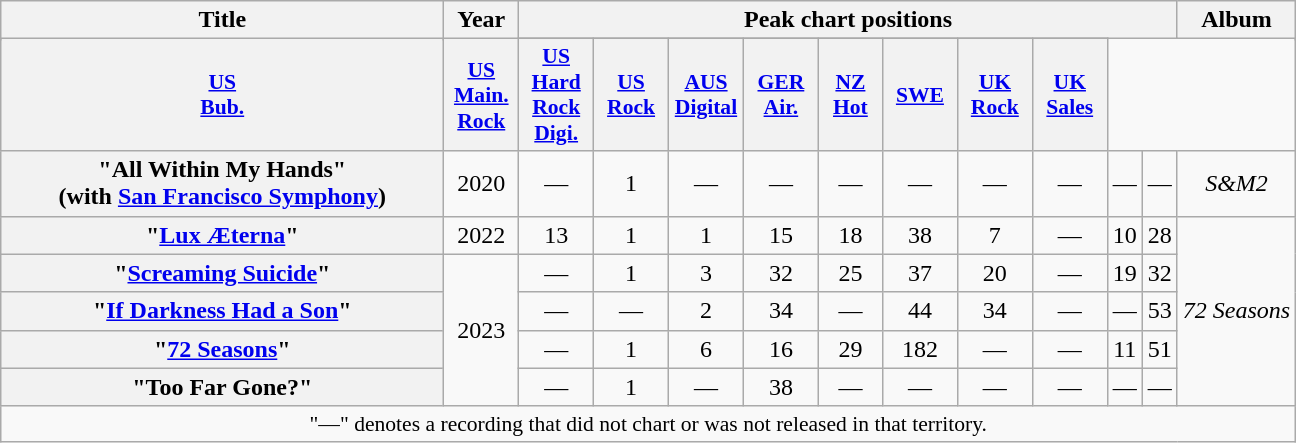<table class="wikitable plainrowheaders" style="text-align:center;">
<tr>
<th scope="col" rowspan="2" style="width:18em;">Title</th>
<th scope="col" rowspan="2">Year</th>
<th scope="col" colspan="10">Peak chart positions</th>
<th scope="col" rowspan="2">Album</th>
</tr>
<tr>
</tr>
<tr>
<th scope="col" style="width:3em;font-size:90%;"><a href='#'>US<br>Bub.</a><br></th>
<th scope="col" style="width:3em;font-size:90%;"><a href='#'>US<br>Main.<br>Rock</a><br></th>
<th scope="col" style="width:3em;font-size:90%;"><a href='#'>US Hard Rock Digi.</a></th>
<th scope="col" style="width:3em;font-size:90%;"><a href='#'>US<br>Rock</a><br></th>
<th scope="col" style="width:3em;font-size:90%;"><a href='#'>AUS Digital</a><br></th>
<th scope="col" style="width:3em;font-size:90%;"><a href='#'>GER Air.</a><br></th>
<th scope="col" style="width:2.5em;font-size:90%;"><a href='#'>NZ<br>Hot</a><br></th>
<th scope="col" style="width:3em;font-size:90%;"><a href='#'>SWE</a><br></th>
<th scope="col" style="width:3em;font-size:90%;"><a href='#'>UK<br>Rock</a><br></th>
<th scope="col" style="width:3em;font-size:90%;"><a href='#'>UK Sales</a><br></th>
</tr>
<tr>
<th scope="row">"All Within My Hands"<br><span>(with <a href='#'>San Francisco Symphony</a>)</span></th>
<td>2020</td>
<td>—</td>
<td>1</td>
<td>—</td>
<td>—</td>
<td>—</td>
<td>—</td>
<td>—</td>
<td>—</td>
<td>—</td>
<td>—</td>
<td><em>S&M2</em></td>
</tr>
<tr>
<th scope="row">"<a href='#'>Lux Æterna</a>"</th>
<td>2022</td>
<td>13</td>
<td>1</td>
<td>1</td>
<td>15</td>
<td>18</td>
<td>38</td>
<td>7</td>
<td>—</td>
<td>10</td>
<td>28</td>
<td rowspan="5"><em>72 Seasons</em></td>
</tr>
<tr>
<th scope="row">"<a href='#'>Screaming Suicide</a>"</th>
<td rowspan="4">2023</td>
<td>—</td>
<td>1</td>
<td>3</td>
<td>32</td>
<td>25</td>
<td>37</td>
<td>20</td>
<td>—</td>
<td>19</td>
<td>32</td>
</tr>
<tr>
<th scope="row">"<a href='#'>If Darkness Had a Son</a>"</th>
<td>—</td>
<td>—</td>
<td>2</td>
<td>34</td>
<td>—</td>
<td>44</td>
<td>34</td>
<td>—</td>
<td>—</td>
<td>53</td>
</tr>
<tr>
<th scope="row">"<a href='#'>72 Seasons</a>"</th>
<td>—</td>
<td>1</td>
<td>6</td>
<td>16</td>
<td>29</td>
<td>182</td>
<td>—</td>
<td>—</td>
<td>11</td>
<td>51</td>
</tr>
<tr>
<th scope="row">"Too Far Gone?"</th>
<td>—</td>
<td>1</td>
<td>—</td>
<td>38</td>
<td>—</td>
<td>—</td>
<td>—</td>
<td>—</td>
<td>—</td>
<td>—</td>
</tr>
<tr>
<td colspan="15" style="font-size:90%">"—" denotes a recording that did not chart or was not released in that territory.</td>
</tr>
</table>
